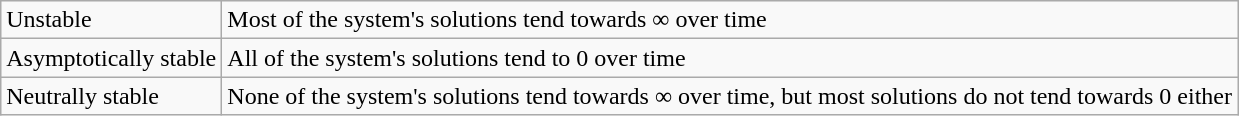<table class="wikitable">
<tr>
<td>Unstable</td>
<td>Most of the system's solutions tend towards ∞ over time</td>
</tr>
<tr>
<td>Asymptotically stable</td>
<td>All of the system's solutions tend to 0 over time</td>
</tr>
<tr>
<td>Neutrally stable</td>
<td>None of the system's solutions tend towards ∞ over time, but most solutions do not tend towards 0 either</td>
</tr>
</table>
